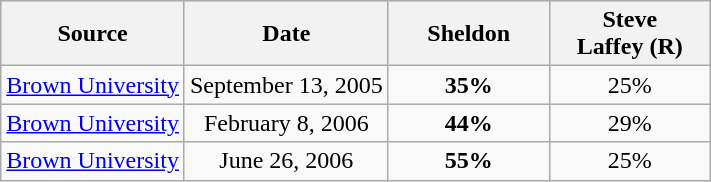<table class="wikitable" style="text-align:center">
<tr style="background:lightgrey;">
<th>Source</th>
<th>Date</th>
<th style="width:100px;">Sheldon<br></th>
<th style="width:100px;">Steve<br>Laffey (R)</th>
</tr>
<tr>
<td align=left><a href='#'>Brown University</a></td>
<td>September 13, 2005</td>
<td><strong>35%</strong></td>
<td>25%</td>
</tr>
<tr>
<td align=left><a href='#'>Brown University</a></td>
<td>February 8, 2006</td>
<td><strong>44%</strong></td>
<td>29%</td>
</tr>
<tr>
<td align=left><a href='#'>Brown University</a></td>
<td>June 26, 2006</td>
<td><strong>55%</strong></td>
<td>25%</td>
</tr>
</table>
